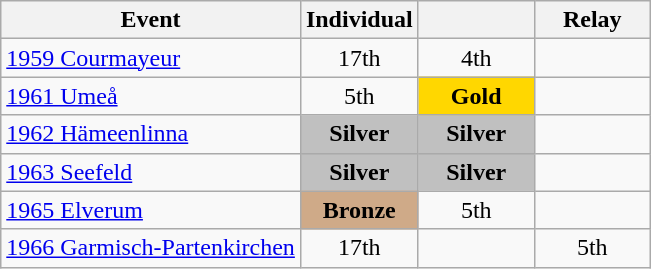<table class="wikitable" style="text-align: center;">
<tr ">
<th>Event</th>
<th style="width:70px;">Individual</th>
<th style="width:70px;"></th>
<th style="width:70px;">Relay</th>
</tr>
<tr>
<td align=left> <a href='#'>1959 Courmayeur</a></td>
<td>17th</td>
<td>4th</td>
<td></td>
</tr>
<tr>
<td align=left> <a href='#'>1961 Umeå</a></td>
<td>5th</td>
<td style="background:gold;"><strong>Gold</strong></td>
<td></td>
</tr>
<tr>
<td align=left> <a href='#'>1962 Hämeenlinna</a></td>
<td style="background:silver;"><strong>Silver</strong></td>
<td style="background:silver;"><strong>Silver</strong></td>
<td></td>
</tr>
<tr>
<td align=left> <a href='#'>1963 Seefeld</a></td>
<td style="background:silver;"><strong>Silver</strong></td>
<td style="background:silver;"><strong>Silver</strong></td>
<td></td>
</tr>
<tr>
<td align=left> <a href='#'>1965 Elverum</a></td>
<td style="background:#cfaa88;"><strong>Bronze</strong></td>
<td>5th</td>
<td></td>
</tr>
<tr>
<td align=left> <a href='#'>1966 Garmisch-Partenkirchen</a></td>
<td>17th</td>
<td></td>
<td>5th</td>
</tr>
</table>
